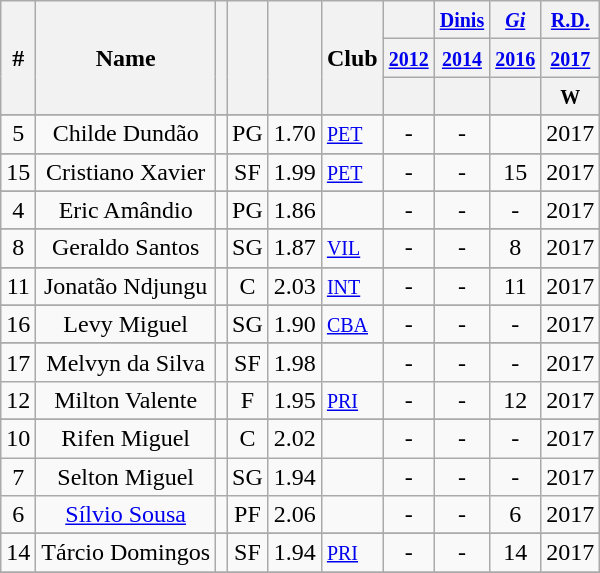<table class="wikitable plainrowheaders sortable" style="text-align:center">
<tr>
<th scope="col" rowspan="3">#</th>
<th scope="col" rowspan="3">Name</th>
<th scope="col" rowspan="3"></th>
<th scope="col" rowspan="3"></th>
<th scope="col" rowspan="3"></th>
<th scope="col" rowspan="3">Club</th>
<th colspan="1"><small></small></th>
<th colspan="1"><small><a href='#'>Dinis</a></small></th>
<th colspan="1"><small><em><a href='#'>Gi</a></em></small></th>
<th colspan="1"><small><a href='#'>R.D.</a></small></th>
</tr>
<tr>
<th colspan="1"><small><a href='#'>2012</a></small></th>
<th colspan="1"><small><a href='#'>2014</a></small></th>
<th colspan="1"><small><a href='#'>2016</a></small></th>
<th colspan="1"><small><a href='#'>2017</a></small></th>
</tr>
<tr>
<th scope="col" rowspan="1"><small></small></th>
<th scope="col" rowspan="1"><small></small></th>
<th scope="col" rowspan="1"><small></small></th>
<th scope="col" rowspan="1"><small>W</small></th>
</tr>
<tr>
</tr>
<tr || Aldair Carlos ||>
</tr>
<tr>
</tr>
<tr || António Congo ||>
</tr>
<tr>
</tr>
<tr || Ayrton Dala ||>
</tr>
<tr>
</tr>
<tr || >
</tr>
<tr>
</tr>
<tr || Bruno Neves ||>
</tr>
<tr>
</tr>
<tr || Carlos Cabral ||>
</tr>
<tr>
<td data-sort-value="05">5</td>
<td>Childe Dundão</td>
<td></td>
<td data-sort-value="1">PG</td>
<td>1.70</td>
<td align=left><small> <a href='#'>PET</a></small></td>
<td>-</td>
<td>-</td>
<td data-sort-value="04"></td>
<td>2017</td>
</tr>
<tr>
</tr>
<tr || Cley Cabanga ||>
</tr>
<tr>
</tr>
<tr || Cristiano Gomes ||>
</tr>
<tr>
<td>15</td>
<td>Cristiano Xavier</td>
<td></td>
<td data-sort-value="3">SF</td>
<td>1.99</td>
<td align=left><small> <a href='#'>PET</a></small></td>
<td>-</td>
<td>-</td>
<td>15</td>
<td>2017</td>
</tr>
<tr>
</tr>
<tr || Dilson Piedade ||>
</tr>
<tr>
<td data-sort-value="04">4</td>
<td>Eric Amândio</td>
<td></td>
<td data-sort-value="1">PG</td>
<td>1.86</td>
<td align=left><small> </small></td>
<td>-</td>
<td>-</td>
<td>-</td>
<td>2017</td>
</tr>
<tr>
</tr>
<tr || Fernando Kambuando ||>
</tr>
<tr>
</tr>
<tr || Francisco Mieze ||>
</tr>
<tr>
<td data-sort-value="08">8</td>
<td>Geraldo Santos</td>
<td></td>
<td data-sort-value="2">SG</td>
<td>1.87</td>
<td align=left><small> <a href='#'>VIL</a></small></td>
<td>-</td>
<td>-</td>
<td data-sort-value="08">8</td>
<td>2017</td>
</tr>
<tr>
</tr>
<tr || >
</tr>
<tr>
</tr>
<tr || >
</tr>
<tr>
</tr>
<tr || Glofate Buiamba ||>
</tr>
<tr>
</tr>
<tr || Ismael Monteiro ||>
</tr>
<tr>
</tr>
<tr || Ivanádio Menezes ||>
</tr>
<tr>
</tr>
<tr || Joaquim Pedro ||>
</tr>
<tr>
</tr>
<tr || Joel Domingos ||>
</tr>
<tr>
</tr>
<tr || Joel Fernandes ||>
</tr>
<tr>
</tr>
<tr || Joel Francisco ||>
</tr>
<tr>
<td>11</td>
<td>Jonatão Ndjungu</td>
<td></td>
<td>C</td>
<td>2.03</td>
<td align=left><small> <a href='#'>INT</a></small></td>
<td>-</td>
<td>-</td>
<td>11</td>
<td>2017</td>
</tr>
<tr>
</tr>
<tr || José Kipanda ||>
</tr>
<tr>
</tr>
<tr || José Neto ||>
</tr>
<tr>
</tr>
<tr || Júlio Cambudi ||>
</tr>
<tr>
<td>16</td>
<td>Levy Miguel</td>
<td></td>
<td data-sort-value="2">SG</td>
<td>1.90</td>
<td align=left><small> <a href='#'>CBA</a></small></td>
<td>-</td>
<td>-</td>
<td>-</td>
<td>2017</td>
</tr>
<tr>
</tr>
<tr || Martinho Paulo ||>
</tr>
<tr>
<td>17</td>
<td>Melvyn da Silva</td>
<td></td>
<td data-sort-value="3">SF</td>
<td>1.98</td>
<td align=left><small> </small></td>
<td>-</td>
<td>-</td>
<td>-</td>
<td>2017</td>
</tr>
<tr>
<td>12</td>
<td>Milton Valente</td>
<td></td>
<td data-sort-value="3">F</td>
<td>1.95</td>
<td align=left><small> <a href='#'>PRI</a></small></td>
<td>-</td>
<td>-</td>
<td>12</td>
<td>2017</td>
</tr>
<tr>
</tr>
<tr || Moisés César ||>
</tr>
<tr>
</tr>
<tr || Reginaldo Kanza ||>
</tr>
<tr>
<td>10</td>
<td>Rifen Miguel</td>
<td></td>
<td>C</td>
<td>2.02</td>
<td align=left><small> </small></td>
<td>-</td>
<td>-</td>
<td>-</td>
<td>2017</td>
</tr>
<tr>
<td data-sort-value="07">7</td>
<td>Selton Miguel</td>
<td></td>
<td data-sort-value="2">SG</td>
<td>1.94</td>
<td align=left><small> </small></td>
<td>-</td>
<td>-</td>
<td>-</td>
<td>2017</td>
</tr>
<tr>
<td data-sort-value="06">6</td>
<td data-sort-value="Silvio"><a href='#'>Sílvio Sousa</a></td>
<td></td>
<td data-sort-value="4">PF</td>
<td>2.06</td>
<td align=left><small> </small></td>
<td>-</td>
<td>-</td>
<td data-sort-value="06">6</td>
<td>2017</td>
</tr>
<tr>
</tr>
<tr || Simão Lutonda ||>
</tr>
<tr>
<td>14</td>
<td data-sort-value="Tarcio">Tárcio Domingos</td>
<td></td>
<td data-sort-value="3">SF</td>
<td>1.94</td>
<td align=left><small> <a href='#'>PRI</a></small></td>
<td>-</td>
<td>-</td>
<td>14</td>
<td>2017</td>
</tr>
<tr>
</tr>
<tr || Teotónio Dó ||>
</tr>
</table>
